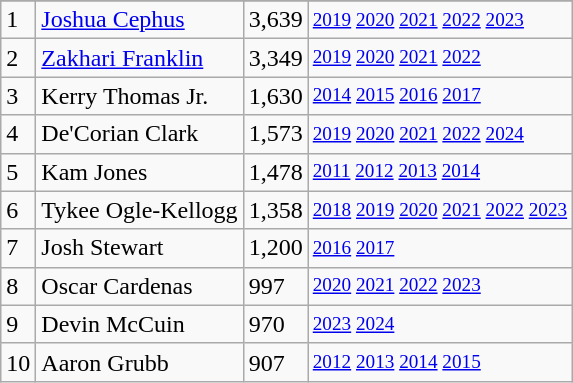<table class="wikitable">
<tr>
</tr>
<tr>
<td>1</td>
<td><a href='#'>Joshua Cephus</a></td>
<td>3,639</td>
<td style="font-size:80%;"><a href='#'>2019</a> <a href='#'>2020</a> <a href='#'>2021</a> <a href='#'>2022</a> <a href='#'>2023</a></td>
</tr>
<tr>
<td>2</td>
<td><a href='#'>Zakhari Franklin</a></td>
<td>3,349</td>
<td style="font-size:80%;"><a href='#'>2019</a> <a href='#'>2020</a> <a href='#'>2021</a> <a href='#'>2022</a></td>
</tr>
<tr>
<td>3</td>
<td>Kerry Thomas Jr.</td>
<td>1,630</td>
<td style="font-size:80%;"><a href='#'>2014</a> <a href='#'>2015</a> <a href='#'>2016</a> <a href='#'>2017</a></td>
</tr>
<tr>
<td>4</td>
<td>De'Corian Clark</td>
<td>1,573</td>
<td style="font-size:80%;"><a href='#'>2019</a> <a href='#'>2020</a> <a href='#'>2021</a> <a href='#'>2022</a> <a href='#'>2024</a></td>
</tr>
<tr>
<td>5</td>
<td>Kam Jones</td>
<td>1,478</td>
<td style="font-size:80%;"><a href='#'>2011</a> <a href='#'>2012</a> <a href='#'>2013</a> <a href='#'>2014</a></td>
</tr>
<tr>
<td>6</td>
<td>Tykee Ogle-Kellogg</td>
<td>1,358</td>
<td style="font-size:80%;"><a href='#'>2018</a> <a href='#'>2019</a> <a href='#'>2020</a> <a href='#'>2021</a> <a href='#'>2022</a> <a href='#'>2023</a></td>
</tr>
<tr>
<td>7</td>
<td>Josh Stewart</td>
<td>1,200</td>
<td style="font-size:80%;"><a href='#'>2016</a> <a href='#'>2017</a></td>
</tr>
<tr>
<td>8</td>
<td>Oscar Cardenas</td>
<td>997</td>
<td style="font-size:80%;"><a href='#'>2020</a> <a href='#'>2021</a> <a href='#'>2022</a> <a href='#'>2023</a></td>
</tr>
<tr>
<td>9</td>
<td>Devin McCuin</td>
<td>970</td>
<td style="font-size:80%;"><a href='#'>2023</a> <a href='#'>2024</a></td>
</tr>
<tr>
<td>10</td>
<td>Aaron Grubb</td>
<td>907</td>
<td style="font-size:80%;"><a href='#'>2012</a> <a href='#'>2013</a> <a href='#'>2014</a> <a href='#'>2015</a></td>
</tr>
</table>
